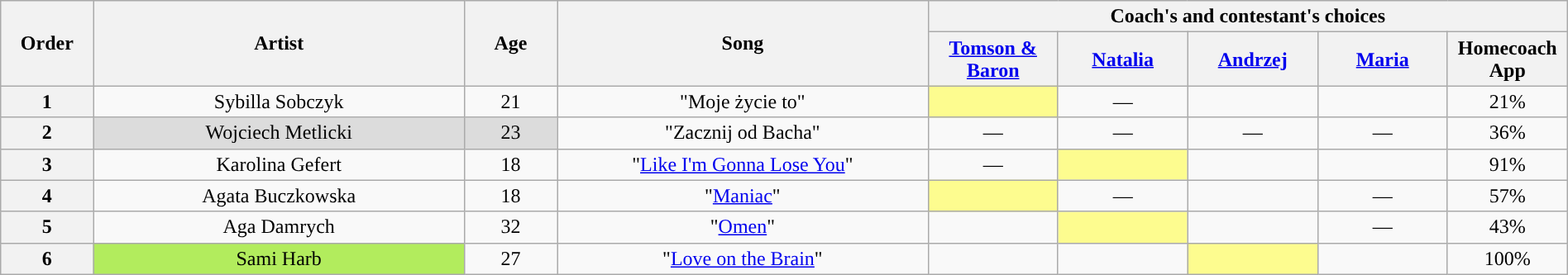<table class="wikitable" style="text-align:center; width:100%;">
<tr>
<th scope="col" rowspan="2" style="width:05%;">Order</th>
<th scope="col" rowspan="2" style="width:20%;">Artist</th>
<th scope="col" rowspan="2" style="width:05%;">Age</th>
<th scope="col" rowspan="2" style="width:20%;">Song</th>
<th scope="col" colspan="5" style="width:32%;">Coach's and contestant's choices</th>
</tr>
<tr>
<th style="width:07%;"><a href='#'>Tomson & Baron</a></th>
<th style="width:07%;"><a href='#'>Natalia</a></th>
<th style="width:07%;"><a href='#'>Andrzej</a></th>
<th style="width:07%;"><a href='#'>Maria</a></th>
<th style="width:04%;">Homecoach App</th>
</tr>
<tr>
<th>1</th>
<td>Sybilla Sobczyk</td>
<td>21</td>
<td>"Moje życie to"</td>
<td style="background:#fdfc8f;"><strong></strong></td>
<td>—</td>
<td><strong></strong></td>
<td><strong></strong></td>
<td>21%</td>
</tr>
<tr>
<th>2</th>
<td style="background:#DCDCDC;">Wojciech Metlicki</td>
<td style="background:#DCDCDC;">23</td>
<td>"Zacznij od Bacha"</td>
<td>—</td>
<td>—</td>
<td>—</td>
<td>—</td>
<td>36%</td>
</tr>
<tr>
<th>3</th>
<td>Karolina Gefert</td>
<td>18</td>
<td>"<a href='#'>Like I'm Gonna Lose You</a>"</td>
<td>—</td>
<td style="background:#fdfc8f;"><strong></strong></td>
<td><strong></strong></td>
<td><strong></strong></td>
<td>91%</td>
</tr>
<tr>
<th>4</th>
<td>Agata Buczkowska</td>
<td>18</td>
<td>"<a href='#'>Maniac</a>"</td>
<td style="background:#fdfc8f;"><strong></strong></td>
<td>—</td>
<td><strong></strong></td>
<td>—</td>
<td>57%</td>
</tr>
<tr>
<th>5</th>
<td>Aga Damrych</td>
<td>32</td>
<td>"<a href='#'>Omen</a>"</td>
<td><strong></strong></td>
<td style="background:#fdfc8f;"><strong></strong></td>
<td><strong></strong></td>
<td>—</td>
<td>43%</td>
</tr>
<tr>
<th>6</th>
<td style="background-color:#B2EC5D;">Sami Harb</td>
<td>27</td>
<td>"<a href='#'>Love on the Brain</a>"</td>
<td><strong></strong></td>
<td><strong></strong></td>
<td style="background:#fdfc8f;"><strong></strong></td>
<td><strong></strong></td>
<td>100%</td>
</tr>
</table>
